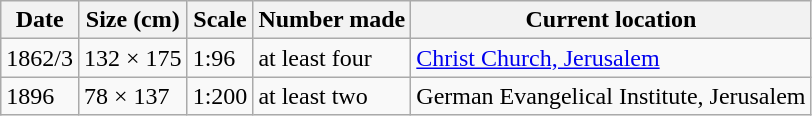<table class="wikitable">
<tr>
<th>Date</th>
<th>Size (cm)</th>
<th>Scale</th>
<th>Number made</th>
<th>Current location</th>
</tr>
<tr>
<td>1862/3</td>
<td>132 × 175</td>
<td>1:96</td>
<td>at least four</td>
<td><a href='#'>Christ Church, Jerusalem</a></td>
</tr>
<tr>
<td>1896</td>
<td>78 × 137</td>
<td>1:200</td>
<td>at least two</td>
<td>German Evangelical Institute, Jerusalem</td>
</tr>
</table>
